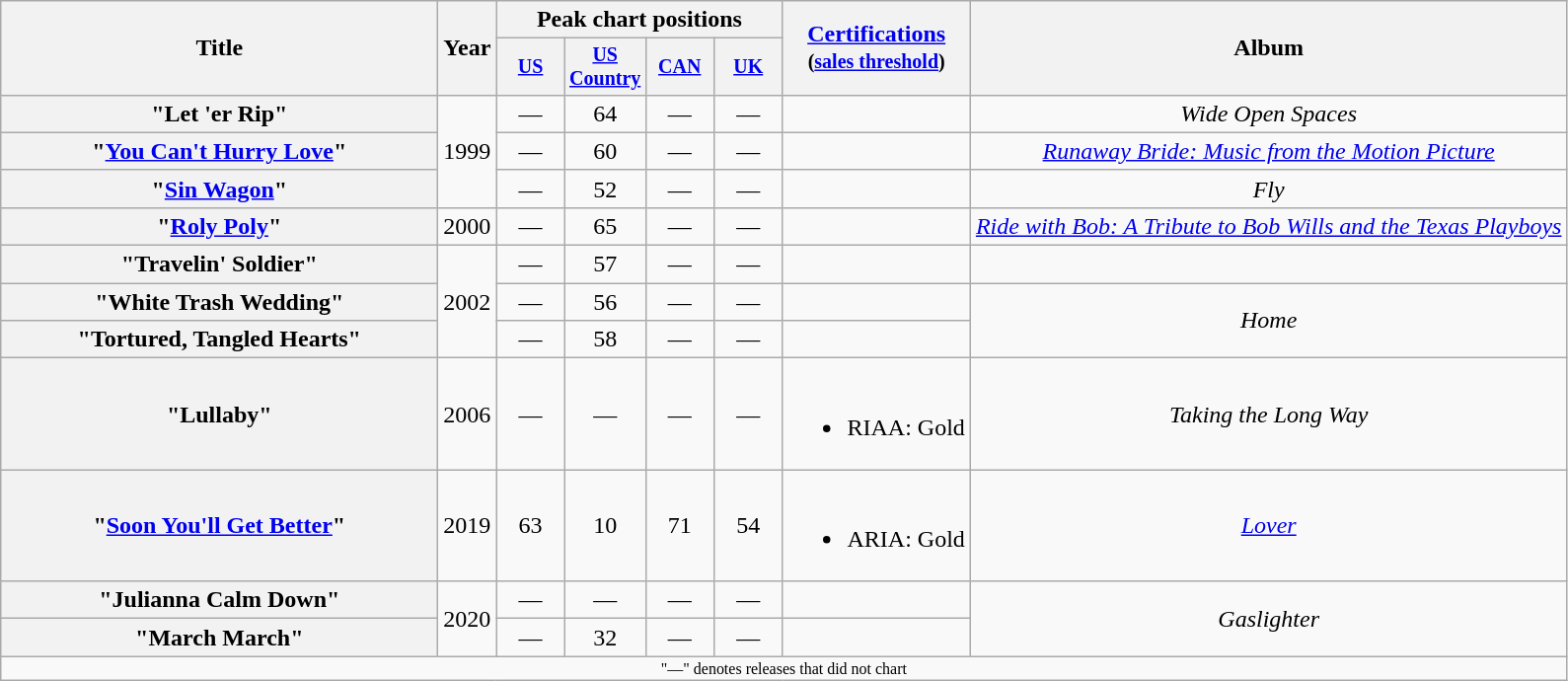<table class="wikitable plainrowheaders" style="text-align:center;">
<tr>
<th rowspan="2" style="width:18em;">Title</th>
<th rowspan="2">Year</th>
<th colspan="4">Peak chart positions</th>
<th rowspan="2"><a href='#'>Certifications</a><br><small>(<a href='#'>sales threshold</a>)</small></th>
<th rowspan="2">Album</th>
</tr>
<tr style="font-size:smaller;">
<th width="40"><a href='#'>US</a><br></th>
<th width="40"><a href='#'>US Country</a><br></th>
<th width="40"><a href='#'>CAN</a><br></th>
<th width="40"><a href='#'>UK</a><br></th>
</tr>
<tr>
<th scope="row">"Let 'er Rip"</th>
<td rowspan="3">1999</td>
<td>—</td>
<td>64</td>
<td>—</td>
<td>—</td>
<td></td>
<td><em>Wide Open Spaces</em></td>
</tr>
<tr>
<th scope="row">"<a href='#'>You Can't Hurry Love</a>"</th>
<td>—</td>
<td>60</td>
<td>—</td>
<td>—</td>
<td></td>
<td><em><a href='#'>Runaway Bride: Music from the Motion Picture</a></em></td>
</tr>
<tr>
<th scope="row">"<a href='#'>Sin Wagon</a>"</th>
<td>—</td>
<td>52</td>
<td>—</td>
<td>—</td>
<td></td>
<td><em>Fly</em></td>
</tr>
<tr>
<th scope="row">"<a href='#'>Roly Poly</a>"<br></th>
<td>2000</td>
<td>—</td>
<td>65</td>
<td>—</td>
<td>—</td>
<td></td>
<td><em><a href='#'>Ride with Bob: A Tribute to Bob Wills and the Texas Playboys</a></em></td>
</tr>
<tr>
<th scope="row">"Travelin' Soldier" </th>
<td rowspan="3">2002</td>
<td>—</td>
<td>57</td>
<td>—</td>
<td>—</td>
<td></td>
<td></td>
</tr>
<tr>
<th scope="row">"White Trash Wedding"</th>
<td>—</td>
<td>56</td>
<td>—</td>
<td>—</td>
<td></td>
<td rowspan="2"><em>Home</em></td>
</tr>
<tr>
<th scope="row">"Tortured, Tangled Hearts"</th>
<td>—</td>
<td>58</td>
<td>—</td>
<td>—</td>
<td></td>
</tr>
<tr>
<th scope="row">"Lullaby"</th>
<td>2006</td>
<td>—</td>
<td>—</td>
<td>—</td>
<td>—</td>
<td><br><ul><li>RIAA: Gold</li></ul></td>
<td><em>Taking the Long Way</em></td>
</tr>
<tr>
<th scope="row">"<a href='#'>Soon You'll Get Better</a>"<br></th>
<td>2019</td>
<td>63</td>
<td>10</td>
<td>71</td>
<td>54</td>
<td><br><ul><li>ARIA: Gold</li></ul></td>
<td><em><a href='#'>Lover</a></em></td>
</tr>
<tr>
<th scope="row">"Julianna Calm Down"</th>
<td rowspan="2">2020</td>
<td>—</td>
<td>—</td>
<td>—</td>
<td>—</td>
<td></td>
<td rowspan="2"><em>Gaslighter</em></td>
</tr>
<tr>
<th scope="row">"March March"</th>
<td>—</td>
<td>32</td>
<td>—</td>
<td>—</td>
<td></td>
</tr>
<tr>
<td colspan="8" style="font-size:8pt">"—" denotes releases that did not chart</td>
</tr>
</table>
